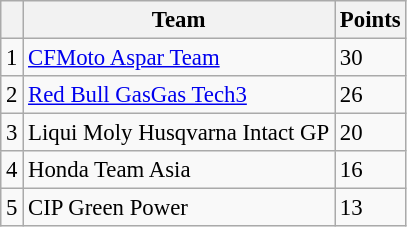<table class="wikitable" style="font-size: 95%;">
<tr>
<th></th>
<th>Team</th>
<th>Points</th>
</tr>
<tr>
<td align=center>1</td>
<td> <a href='#'>CFMoto Aspar Team</a></td>
<td align=left>30</td>
</tr>
<tr>
<td align=center>2</td>
<td> <a href='#'>Red Bull GasGas Tech3</a></td>
<td align=left>26</td>
</tr>
<tr>
<td align=center>3</td>
<td> Liqui Moly Husqvarna Intact GP</td>
<td align=left>20</td>
</tr>
<tr>
<td align=center>4</td>
<td> Honda Team Asia</td>
<td align=left>16</td>
</tr>
<tr>
<td align=center>5</td>
<td> CIP Green Power</td>
<td align=left>13</td>
</tr>
</table>
